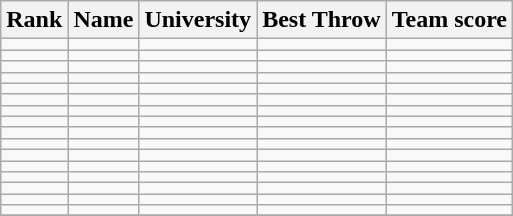<table class="wikitable sortable" style="text-align:center">
<tr>
<th>Rank</th>
<th>Name</th>
<th>University</th>
<th>Best Throw</th>
<th>Team score</th>
</tr>
<tr>
<td></td>
<td align=left></td>
<td align="left"></td>
<td><strong></strong></td>
<td></td>
</tr>
<tr>
<td></td>
<td align=left></td>
<td align="left"></td>
<td><strong></strong></td>
<td></td>
</tr>
<tr>
<td></td>
<td align=left></td>
<td align="left"></td>
<td><strong></strong></td>
<td></td>
</tr>
<tr>
<td></td>
<td align=left></td>
<td align="left"></td>
<td><strong></strong></td>
<td></td>
</tr>
<tr>
<td></td>
<td align=left></td>
<td align="left"></td>
<td><strong></strong></td>
<td></td>
</tr>
<tr>
<td></td>
<td align=left></td>
<td align="left"></td>
<td><strong></strong></td>
<td></td>
</tr>
<tr>
<td></td>
<td align=left></td>
<td align="left"></td>
<td><strong></strong></td>
<td></td>
</tr>
<tr>
<td></td>
<td align=left></td>
<td align="left"></td>
<td><strong></strong></td>
<td></td>
</tr>
<tr>
<td></td>
<td align=left></td>
<td align="left"></td>
<td><strong></strong></td>
<td></td>
</tr>
<tr>
<td></td>
<td align=left></td>
<td align="left"></td>
<td><strong></strong></td>
<td></td>
</tr>
<tr>
<td></td>
<td align=left></td>
<td align="left"></td>
<td><strong></strong></td>
<td></td>
</tr>
<tr>
<td></td>
<td align=left></td>
<td align="left"></td>
<td><strong></strong></td>
<td></td>
</tr>
<tr>
<td></td>
<td align=left></td>
<td align="left"></td>
<td><strong></strong></td>
<td></td>
</tr>
<tr>
<td></td>
<td align=left></td>
<td align="left"></td>
<td><strong></strong></td>
<td></td>
</tr>
<tr>
<td></td>
<td align=left></td>
<td align="left"></td>
<td><strong></strong></td>
<td></td>
</tr>
<tr>
<td></td>
<td align=left></td>
<td align="left"></td>
<td><strong></strong></td>
<td></td>
</tr>
<tr>
</tr>
</table>
